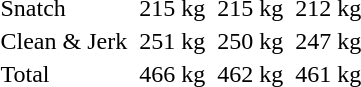<table>
<tr>
<td>Snatch</td>
<td></td>
<td>215 kg</td>
<td></td>
<td>215 kg</td>
<td></td>
<td>212 kg</td>
</tr>
<tr>
<td>Clean & Jerk</td>
<td></td>
<td>251 kg</td>
<td></td>
<td>250 kg</td>
<td></td>
<td>247 kg</td>
</tr>
<tr>
<td>Total</td>
<td></td>
<td>466 kg</td>
<td></td>
<td>462 kg</td>
<td></td>
<td>461 kg</td>
</tr>
</table>
